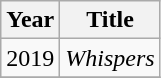<table class="wikitable">
<tr>
<th>Year</th>
<th>Title</th>
</tr>
<tr>
<td>2019</td>
<td><em>Whispers</em></td>
</tr>
<tr>
</tr>
</table>
